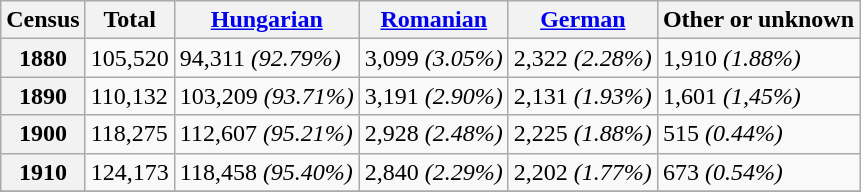<table class="wikitable">
<tr>
<th>Census</th>
<th>Total</th>
<th><a href='#'>Hungarian</a></th>
<th><a href='#'>Romanian</a></th>
<th><a href='#'>German</a></th>
<th>Other or unknown</th>
</tr>
<tr>
<th>1880</th>
<td>105,520</td>
<td>94,311 <em>(92.79%)</em></td>
<td>3,099 <em>(3.05%)</em></td>
<td>2,322 <em>(2.28%)</em></td>
<td>1,910 <em>(1.88%)</em></td>
</tr>
<tr>
<th>1890</th>
<td>110,132</td>
<td>103,209 <em>(93.71%)</em></td>
<td>3,191 <em>(2.90%)</em></td>
<td>2,131 <em>(1.93%)</em></td>
<td>1,601 <em>(1,45%)</em></td>
</tr>
<tr>
<th>1900</th>
<td>118,275</td>
<td>112,607 <em>(95.21%)</em></td>
<td>2,928 <em>(2.48%)</em></td>
<td>2,225 <em>(1.88%)</em></td>
<td>515 <em>(0.44%)</em></td>
</tr>
<tr>
<th>1910</th>
<td>124,173</td>
<td>118,458 <em>(95.40%)</em></td>
<td>2,840 <em>(2.29%)</em></td>
<td>2,202 <em>(1.77%)</em></td>
<td>673 <em>(0.54%)</em></td>
</tr>
<tr>
</tr>
</table>
